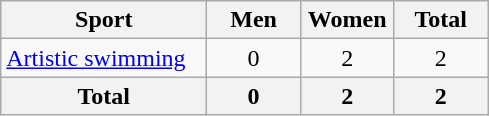<table class="wikitable sortable" style="text-align:center;">
<tr>
<th width=130>Sport</th>
<th width=55>Men</th>
<th width=55>Women</th>
<th width=55>Total</th>
</tr>
<tr>
<td align=left><a href='#'>Artistic swimming</a></td>
<td>0</td>
<td>2</td>
<td>2</td>
</tr>
<tr>
<th>Total</th>
<th>0</th>
<th>2</th>
<th><strong>2</strong></th>
</tr>
</table>
